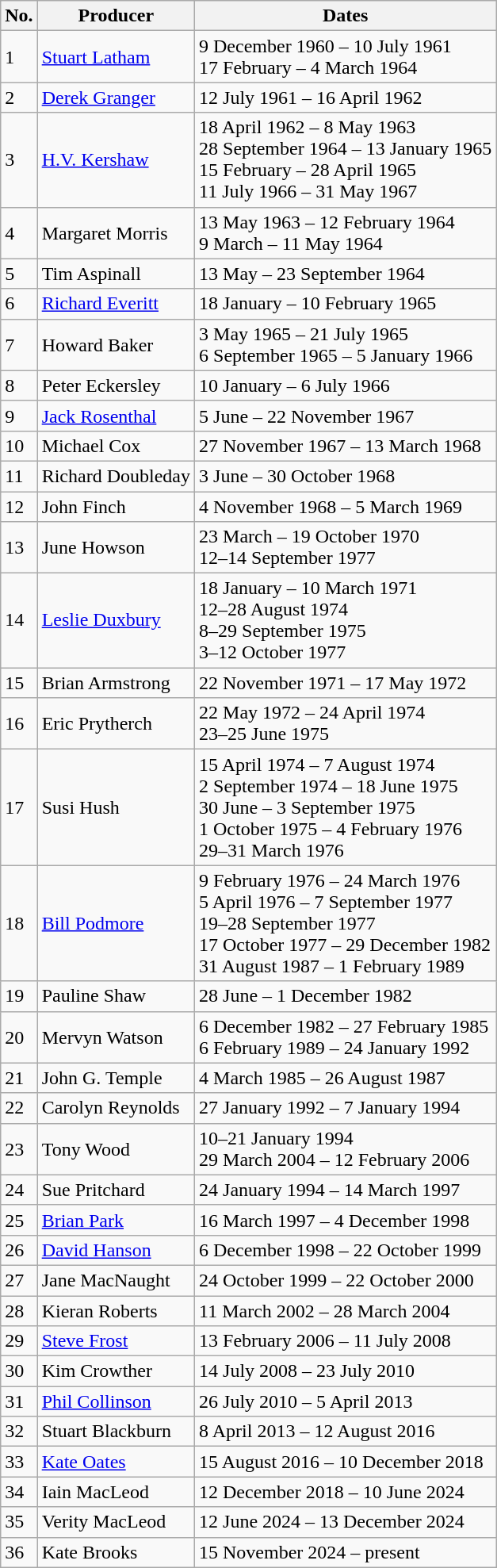<table class="wikitable">
<tr>
<th>No.</th>
<th>Producer</th>
<th>Dates</th>
</tr>
<tr>
<td>1</td>
<td><a href='#'>Stuart Latham</a></td>
<td>9 December 1960 – 10 July 1961<br> 17 February  – 4 March 1964</td>
</tr>
<tr>
<td>2</td>
<td><a href='#'>Derek Granger</a></td>
<td>12 July 1961 – 16 April 1962</td>
</tr>
<tr>
<td>3</td>
<td><a href='#'>H.V. Kershaw</a></td>
<td>18 April 1962 – 8 May 1963<br> 28 September 1964 – 13 January 1965<br> 15 February – 28 April 1965<br> 11 July 1966 – 31 May 1967</td>
</tr>
<tr>
<td>4</td>
<td>Margaret Morris</td>
<td>13 May 1963 – 12 February 1964<br> 9 March – 11 May 1964</td>
</tr>
<tr>
<td>5</td>
<td>Tim Aspinall</td>
<td>13 May – 23 September 1964</td>
</tr>
<tr>
<td>6</td>
<td><a href='#'>Richard Everitt</a></td>
<td>18 January – 10 February 1965</td>
</tr>
<tr>
<td>7</td>
<td>Howard Baker</td>
<td>3 May 1965 – 21 July 1965<br> 6 September 1965 – 5 January 1966</td>
</tr>
<tr>
<td>8</td>
<td>Peter Eckersley</td>
<td>10 January – 6 July 1966</td>
</tr>
<tr>
<td>9</td>
<td><a href='#'>Jack Rosenthal</a></td>
<td>5 June – 22 November 1967</td>
</tr>
<tr>
<td>10</td>
<td>Michael Cox</td>
<td>27 November 1967 – 13 March 1968</td>
</tr>
<tr>
<td>11</td>
<td>Richard Doubleday</td>
<td>3 June – 30 October 1968</td>
</tr>
<tr>
<td>12</td>
<td>John Finch</td>
<td>4 November 1968 – 5 March 1969</td>
</tr>
<tr>
<td>13</td>
<td>June Howson</td>
<td>23 March – 19 October 1970<br>12–14 September 1977</td>
</tr>
<tr>
<td>14</td>
<td><a href='#'>Leslie Duxbury</a></td>
<td>18 January –  10 March 1971<br> 12–28 August 1974<br>8–29 September 1975<br>3–12 October 1977</td>
</tr>
<tr>
<td>15</td>
<td>Brian Armstrong</td>
<td>22 November 1971 – 17 May 1972</td>
</tr>
<tr>
<td>16</td>
<td>Eric Prytherch</td>
<td>22 May 1972 – 24 April 1974<br> 23–25 June 1975</td>
</tr>
<tr>
<td>17</td>
<td>Susi Hush</td>
<td>15 April 1974 – 7 August 1974<br> 2 September 1974 – 18 June 1975<br> 30 June – 3 September 1975<br> 1 October 1975 – 4 February 1976<br> 29–31 March 1976</td>
</tr>
<tr>
<td>18</td>
<td><a href='#'>Bill Podmore</a></td>
<td>9 February 1976 – 24 March 1976<br> 5 April 1976 – 7 September 1977<br>19–28 September 1977<br>17 October 1977 – 29 December 1982<br>31 August 1987 – 1 February 1989</td>
</tr>
<tr>
<td>19</td>
<td>Pauline Shaw</td>
<td>28 June – 1 December 1982</td>
</tr>
<tr>
<td>20</td>
<td>Mervyn Watson</td>
<td>6 December 1982 – 27 February 1985<br>6 February 1989 – 24 January 1992</td>
</tr>
<tr>
<td>21</td>
<td>John G. Temple</td>
<td>4 March 1985 – 26 August 1987</td>
</tr>
<tr>
<td>22</td>
<td>Carolyn Reynolds</td>
<td>27 January 1992 – 7 January 1994</td>
</tr>
<tr>
<td>23</td>
<td>Tony Wood</td>
<td>10–21 January 1994<br>29 March 2004 – 12 February 2006</td>
</tr>
<tr>
<td>24</td>
<td>Sue Pritchard</td>
<td>24 January 1994 – 14 March 1997</td>
</tr>
<tr>
<td>25</td>
<td><a href='#'>Brian Park</a></td>
<td>16 March 1997 – 4 December 1998</td>
</tr>
<tr>
<td>26</td>
<td><a href='#'>David Hanson</a></td>
<td>6 December 1998 – 22 October 1999</td>
</tr>
<tr>
<td>27</td>
<td>Jane MacNaught</td>
<td>24 October 1999 – 22 October 2000</td>
</tr>
<tr>
<td>28</td>
<td>Kieran Roberts</td>
<td>11 March 2002 – 28 March 2004</td>
</tr>
<tr>
<td>29</td>
<td><a href='#'>Steve Frost</a></td>
<td>13 February 2006 – 11 July 2008</td>
</tr>
<tr>
<td>30</td>
<td>Kim Crowther</td>
<td>14 July 2008 – 23 July 2010</td>
</tr>
<tr>
<td>31</td>
<td><a href='#'>Phil Collinson</a></td>
<td>26 July 2010 – 5 April 2013</td>
</tr>
<tr>
<td>32</td>
<td>Stuart Blackburn</td>
<td>8 April 2013 – 12 August 2016</td>
</tr>
<tr>
<td>33</td>
<td><a href='#'>Kate Oates</a></td>
<td>15 August 2016 – 10 December 2018</td>
</tr>
<tr>
<td>34</td>
<td>Iain MacLeod</td>
<td>12 December 2018 – 10 June 2024</td>
</tr>
<tr>
<td>35</td>
<td>Verity MacLeod </td>
<td>12 June 2024 – 13 December 2024</td>
</tr>
<tr>
<td>36</td>
<td>Kate Brooks</td>
<td>15 November 2024 – present</td>
</tr>
</table>
